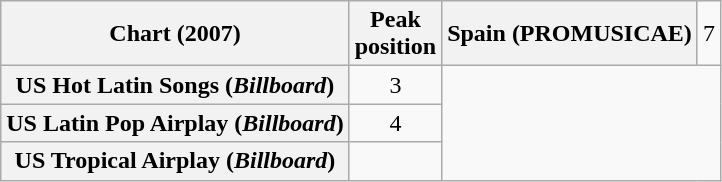<table class="wikitable sortable plainrowheaders" style="text-align:center">
<tr>
<th scope="col">Chart (2007)</th>
<th scope="col">Peak<br>position</th>
<th scope="row">Spain (PROMUSICAE)</th>
<td>7</td>
</tr>
<tr>
<th scope="row">US Hot Latin Songs (<em>Billboard</em>)</th>
<td>3</td>
</tr>
<tr>
<th scope="row">US Latin Pop Airplay (<em>Billboard</em>)</th>
<td>4</td>
</tr>
<tr>
<th scope="row">US Tropical Airplay (<em>Billboard</em>)</th>
<td></td>
</tr>
</table>
